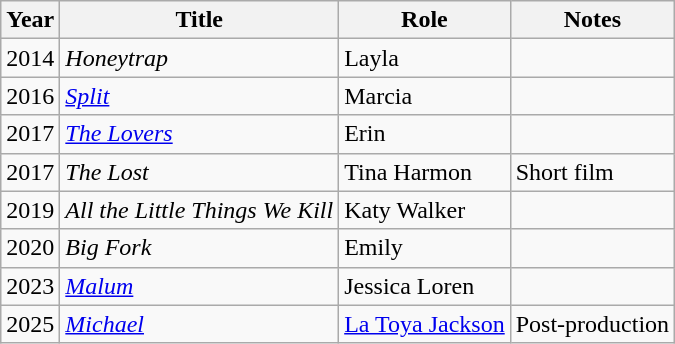<table class="wikitable">
<tr>
<th>Year</th>
<th>Title</th>
<th>Role</th>
<th>Notes</th>
</tr>
<tr>
<td>2014</td>
<td><em>Honeytrap</em></td>
<td>Layla</td>
<td></td>
</tr>
<tr>
<td>2016</td>
<td><em><a href='#'>Split</a></em></td>
<td>Marcia</td>
<td></td>
</tr>
<tr>
<td>2017</td>
<td><em><a href='#'>The Lovers</a></em></td>
<td>Erin</td>
<td></td>
</tr>
<tr>
<td>2017</td>
<td><em>The Lost</em></td>
<td>Tina Harmon</td>
<td>Short film</td>
</tr>
<tr>
<td>2019</td>
<td><em>All the Little Things We Kill</em></td>
<td>Katy Walker</td>
<td></td>
</tr>
<tr>
<td>2020</td>
<td><em>Big Fork</em></td>
<td>Emily</td>
<td></td>
</tr>
<tr>
<td>2023</td>
<td><em><a href='#'>Malum</a></em></td>
<td>Jessica Loren</td>
<td></td>
</tr>
<tr>
<td>2025</td>
<td><em><a href='#'>Michael</a></em></td>
<td><a href='#'>La Toya Jackson</a></td>
<td>Post-production</td>
</tr>
</table>
